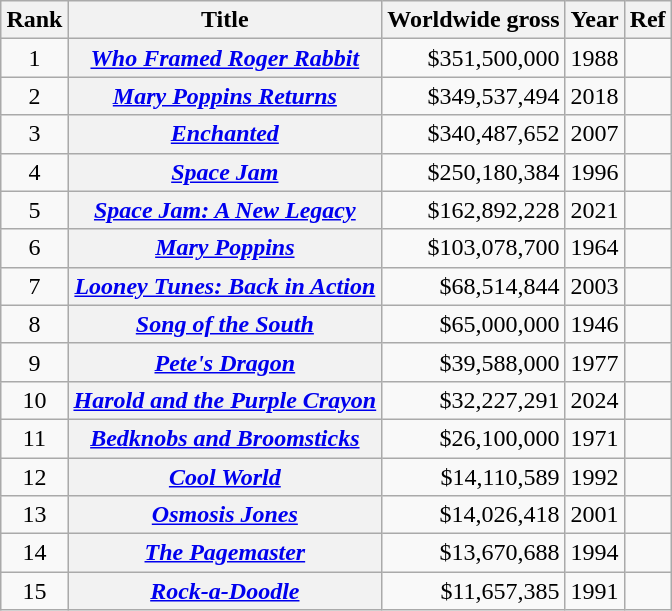<table class="wikitable sortable plainrowheaders"  style="margin:auto; margin:auto;">
<tr>
<th scope="col">Rank</th>
<th scope="col">Title</th>
<th scope="col">Worldwide gross</th>
<th scope="col">Year</th>
<th scope="col" class="unsortable">Ref</th>
</tr>
<tr>
<td style="text-align:center;">1</td>
<th scope="row"><em><a href='#'>Who Framed Roger Rabbit</a></em></th>
<td style="text-align:right;">$351,500,000</td>
<td style="text-align:center;">1988</td>
<td style="text-align:center;"></td>
</tr>
<tr>
<td style="text-align:center;">2</td>
<th scope="row"><em><a href='#'>Mary Poppins Returns</a></em></th>
<td style="text-align:right;">$349,537,494</td>
<td style="text-align:center;">2018</td>
<td style="text-align:center;"></td>
</tr>
<tr>
<td style="text-align:center;">3</td>
<th scope="row"><em><a href='#'>Enchanted</a></em></th>
<td style="text-align:right;">$340,487,652</td>
<td style="text-align:center;">2007</td>
<td style="text-align:center;"></td>
</tr>
<tr>
<td style="text-align:center;">4</td>
<th scope="row"><em><a href='#'>Space Jam</a></em></th>
<td style="text-align:right;">$250,180,384</td>
<td style="text-align:center;">1996</td>
<td style="text-align:center;"></td>
</tr>
<tr>
<td style="text-align:center;">5</td>
<th scope="row"><em><a href='#'>Space Jam: A New Legacy</a></em></th>
<td style="text-align:right;">$162,892,228</td>
<td style="text-align:center;">2021</td>
<td style="text-align:center;"></td>
</tr>
<tr>
<td style="text-align:center;">6</td>
<th scope="row"><em><a href='#'>Mary Poppins</a></em></th>
<td style="text-align:right;">$103,078,700</td>
<td style="text-align:center;">1964</td>
<td style="text-align:center;"></td>
</tr>
<tr>
<td style="text-align:center;">7</td>
<th scope="row"><em><a href='#'>Looney Tunes: Back in Action</a></em></th>
<td style="text-align:right;">$68,514,844</td>
<td style="text-align:center;">2003</td>
<td style="text-align:center;"></td>
</tr>
<tr>
<td style="text-align:center;">8</td>
<th scope="row"><em><a href='#'>Song of the South</a></em></th>
<td style="text-align:right;">$65,000,000</td>
<td style="text-align:center;">1946</td>
<td style="text-align:center;"></td>
</tr>
<tr>
<td style="text-align:center;">9</td>
<th scope="row"><em><a href='#'>Pete's Dragon</a></em></th>
<td style="text-align:right;">$39,588,000</td>
<td style="text-align:center;">1977</td>
<td style="text-align:center;"></td>
</tr>
<tr>
<td style="text-align:center;">10</td>
<th scope="row"><em><a href='#'>Harold and the Purple Crayon</a></em></th>
<td style="text-align:right;">$32,227,291</td>
<td style="text-align:center;">2024</td>
<td style="text-align:center;"></td>
</tr>
<tr>
<td style="text-align:center;">11</td>
<th scope="row"><em><a href='#'>Bedknobs and Broomsticks</a></em></th>
<td style="text-align:right;">$26,100,000</td>
<td style="text-align:center;">1971</td>
<td style="text-align:center;"></td>
</tr>
<tr>
<td style="text-align:center;">12</td>
<th scope="row"><em><a href='#'>Cool World</a></em></th>
<td style="text-align:right;">$14,110,589</td>
<td style="text-align:center;">1992</td>
<td style="text-align:center;"></td>
</tr>
<tr>
<td style="text-align:center;">13</td>
<th scope="row"><em><a href='#'>Osmosis Jones</a></em></th>
<td style="text-align:right;">$14,026,418</td>
<td style="text-align:center;">2001</td>
<td style="text-align:center;"></td>
</tr>
<tr>
<td style="text-align:center;">14</td>
<th scope="row"><em><a href='#'>The Pagemaster</a></em></th>
<td style="text-align:right;">$13,670,688</td>
<td style="text-align:center;">1994</td>
<td style="text-align:center;"></td>
</tr>
<tr>
<td style="text-align:center;">15</td>
<th scope="row"><em><a href='#'>Rock-a-Doodle</a></em></th>
<td style="text-align:right;">$11,657,385</td>
<td style="text-align:center;">1991</td>
<td style="text-align:center;"></td>
</tr>
</table>
